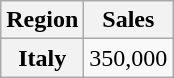<table class="wikitable sortable plainrowheaders">
<tr>
<th scope="col">Region</th>
<th scope="col">Sales</th>
</tr>
<tr>
<th scope="row">Italy</th>
<td>350,000</td>
</tr>
</table>
